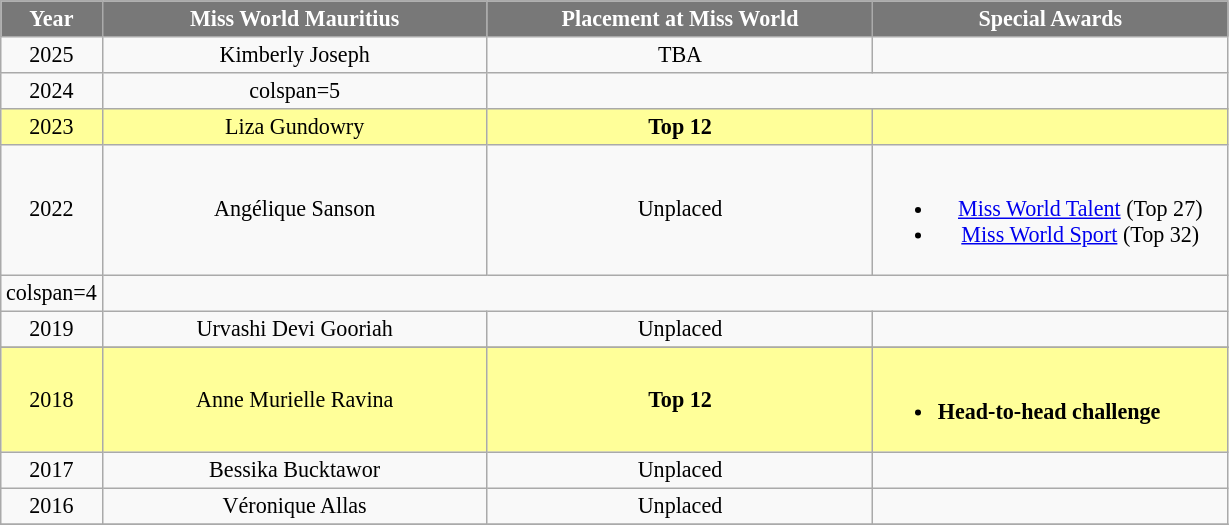<table class="wikitable" style="font-size: 92%; text-align:center">
<tr>
<th width="60" style="background-color:#787878;color:#FFFFFF;">Year</th>
<th width="250" style="background-color:#787878;color:#FFFFFF;">Miss World Mauritius</th>
<th width="250" style="background-color:#787878;color:#FFFFFF;">Placement at Miss World</th>
<th width="230" style="background-color:#787878;color:#FFFFFF;">Special Awards</th>
</tr>
<tr>
<td>2025</td>
<td>Kimberly Joseph</td>
<td>TBA</td>
<td></td>
</tr>
<tr>
<td>2024</td>
<td>colspan=5 </td>
</tr>
<tr style="background-color:#FFFF99; ">
<td>2023</td>
<td>Liza Gundowry</td>
<td><strong>Top 12</strong></td>
<td></td>
</tr>
<tr>
<td>2022</td>
<td>Angélique Sanson</td>
<td>Unplaced</td>
<td><br><ul><li><a href='#'>Miss World Talent</a> (Top 27)</li><li><a href='#'>Miss World Sport</a> (Top 32)</li></ul></td>
</tr>
<tr>
<td>colspan=4 </td>
</tr>
<tr>
<td>2019</td>
<td>Urvashi Devi Gooriah</td>
<td>Unplaced</td>
<td></td>
</tr>
<tr>
</tr>
<tr style="background-color:#FFFF99; ">
<td>2018</td>
<td>Anne Murielle Ravina</td>
<td><strong>Top 12</strong></td>
<td align="left"><br><ul><li><strong>Head-to-head challenge</strong></li></ul></td>
</tr>
<tr>
<td>2017</td>
<td>Bessika Bucktawor</td>
<td>Unplaced</td>
<td></td>
</tr>
<tr>
<td>2016</td>
<td>Véronique Allas</td>
<td>Unplaced</td>
<td></td>
</tr>
<tr>
</tr>
</table>
